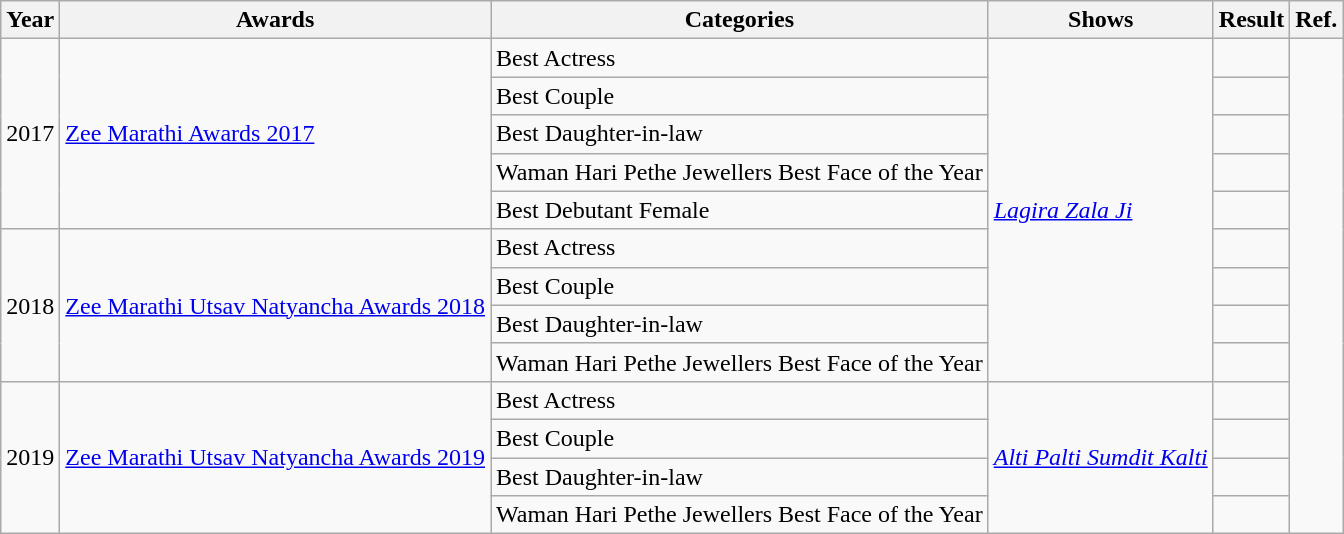<table class="wikitable">
<tr>
<th>Year</th>
<th>Awards</th>
<th>Categories</th>
<th>Shows</th>
<th>Result</th>
<th>Ref.</th>
</tr>
<tr>
<td rowspan="5">2017</td>
<td rowspan="5"><a href='#'>Zee Marathi Awards 2017</a></td>
<td>Best Actress</td>
<td rowspan="9"><em><a href='#'>Lagira Zala Ji</a></em></td>
<td></td>
<td rowspan="13"></td>
</tr>
<tr>
<td>Best Couple</td>
<td></td>
</tr>
<tr>
<td>Best Daughter-in-law</td>
<td></td>
</tr>
<tr>
<td>Waman Hari Pethe Jewellers Best Face of the Year</td>
<td></td>
</tr>
<tr>
<td>Best Debutant Female</td>
<td></td>
</tr>
<tr>
<td rowspan="4">2018</td>
<td rowspan="4"><a href='#'>Zee Marathi Utsav Natyancha Awards 2018</a></td>
<td>Best Actress</td>
<td></td>
</tr>
<tr>
<td>Best Couple</td>
<td></td>
</tr>
<tr>
<td>Best Daughter-in-law</td>
<td></td>
</tr>
<tr>
<td>Waman Hari Pethe Jewellers Best Face of the Year</td>
<td></td>
</tr>
<tr>
<td rowspan="4">2019</td>
<td rowspan="4"><a href='#'>Zee Marathi Utsav Natyancha Awards 2019</a></td>
<td>Best Actress</td>
<td rowspan="4"><em><a href='#'>Alti Palti Sumdit Kalti</a></em></td>
<td></td>
</tr>
<tr>
<td>Best Couple</td>
<td></td>
</tr>
<tr>
<td>Best Daughter-in-law</td>
<td></td>
</tr>
<tr>
<td>Waman Hari Pethe Jewellers Best Face of the Year</td>
<td></td>
</tr>
</table>
